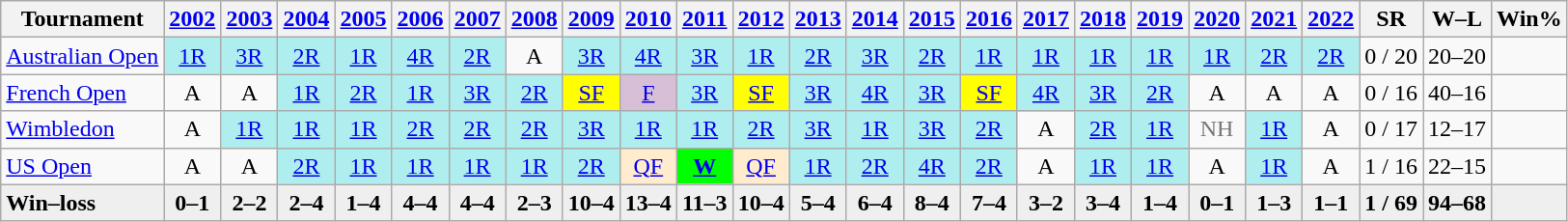<table class="wikitable nowrap" style=text-align:center>
<tr>
<th>Tournament</th>
<th><a href='#'>2002</a></th>
<th><a href='#'>2003</a></th>
<th><a href='#'>2004</a></th>
<th><a href='#'>2005</a></th>
<th><a href='#'>2006</a></th>
<th><a href='#'>2007</a></th>
<th><a href='#'>2008</a></th>
<th><a href='#'>2009</a></th>
<th><a href='#'>2010</a></th>
<th><a href='#'>2011</a></th>
<th><a href='#'>2012</a></th>
<th><a href='#'>2013</a></th>
<th><a href='#'>2014</a></th>
<th><a href='#'>2015</a></th>
<th><a href='#'>2016</a></th>
<th><a href='#'>2017</a></th>
<th><a href='#'>2018</a></th>
<th><a href='#'>2019</a></th>
<th><a href='#'>2020</a></th>
<th><a href='#'>2021</a></th>
<th><a href='#'>2022</a></th>
<th>SR</th>
<th>W–L</th>
<th>Win%</th>
</tr>
<tr>
<td align=left><a href='#'>Australian Open</a></td>
<td style="background:#afeeee;"><a href='#'>1R</a></td>
<td style="background:#afeeee;"><a href='#'>3R</a></td>
<td style="background:#afeeee;"><a href='#'>2R</a></td>
<td style="background:#afeeee;"><a href='#'>1R</a></td>
<td style="background:#afeeee;"><a href='#'>4R</a></td>
<td style="background:#afeeee;"><a href='#'>2R</a></td>
<td>A</td>
<td style="background:#afeeee;"><a href='#'>3R</a></td>
<td style="background:#afeeee;"><a href='#'>4R</a></td>
<td style="background:#afeeee;"><a href='#'>3R</a></td>
<td style="background:#afeeee;"><a href='#'>1R</a></td>
<td style="background:#afeeee;"><a href='#'>2R</a></td>
<td style="background:#afeeee;"><a href='#'>3R</a></td>
<td style="background:#afeeee;"><a href='#'>2R</a></td>
<td style="background:#afeeee;"><a href='#'>1R</a></td>
<td style="background:#afeeee;"><a href='#'>1R</a></td>
<td style="background:#afeeee;"><a href='#'>1R</a></td>
<td style="background:#afeeee;"><a href='#'>1R</a></td>
<td style="background:#afeeee;"><a href='#'>1R</a></td>
<td bgcolor=afeeee><a href='#'>2R</a></td>
<td bgcolor=afeeee><a href='#'>2R</a></td>
<td>0 / 20</td>
<td>20–20</td>
<td></td>
</tr>
<tr>
<td align=left><a href='#'>French Open</a></td>
<td>A</td>
<td>A</td>
<td style="background:#afeeee;"><a href='#'>1R</a></td>
<td style="background:#afeeee;"><a href='#'>2R</a></td>
<td style="background:#afeeee;"><a href='#'>1R</a></td>
<td style="background:#afeeee;"><a href='#'>3R</a></td>
<td style="background:#afeeee;"><a href='#'>2R</a></td>
<td style="background:yellow;"><a href='#'>SF</a></td>
<td style="background:thistle;"><a href='#'>F</a></td>
<td style="background:#afeeee;"><a href='#'>3R</a></td>
<td style="background:yellow;"><a href='#'>SF</a></td>
<td style="background:#afeeee;"><a href='#'>3R</a></td>
<td style="background:#afeeee;"><a href='#'>4R</a></td>
<td style="background:#afeeee;"><a href='#'>3R</a></td>
<td style="background:yellow;"><a href='#'>SF</a></td>
<td style="background:#afeeee;"><a href='#'>4R</a></td>
<td style="background:#afeeee;"><a href='#'>3R</a></td>
<td style="background:#afeeee;"><a href='#'>2R</a></td>
<td>A</td>
<td>A</td>
<td>A</td>
<td>0 / 16</td>
<td>40–16</td>
<td></td>
</tr>
<tr>
<td align=left><a href='#'>Wimbledon</a></td>
<td>A</td>
<td style="background:#afeeee;"><a href='#'>1R</a></td>
<td style="background:#afeeee;"><a href='#'>1R</a></td>
<td style="background:#afeeee;"><a href='#'>1R</a></td>
<td style="background:#afeeee;"><a href='#'>2R</a></td>
<td style="background:#afeeee;"><a href='#'>2R</a></td>
<td style="background:#afeeee;"><a href='#'>2R</a></td>
<td style="background:#afeeee;"><a href='#'>3R</a></td>
<td style="background:#afeeee;"><a href='#'>1R</a></td>
<td style="background:#afeeee;"><a href='#'>1R</a></td>
<td style="background:#afeeee;"><a href='#'>2R</a></td>
<td style="background:#afeeee;"><a href='#'>3R</a></td>
<td style="background:#afeeee;"><a href='#'>1R</a></td>
<td style="background:#afeeee;"><a href='#'>3R</a></td>
<td style="background:#afeeee;"><a href='#'>2R</a></td>
<td>A</td>
<td style="background:#afeeee;"><a href='#'>2R</a></td>
<td style="background:#afeeee;"><a href='#'>1R</a></td>
<td style="color:#767676;">NH</td>
<td style="background:#afeeee;"><a href='#'>1R</a></td>
<td>A</td>
<td>0 / 17</td>
<td>12–17</td>
<td></td>
</tr>
<tr>
<td align=left><a href='#'>US Open</a></td>
<td>A</td>
<td>A</td>
<td style="background:#afeeee;"><a href='#'>2R</a></td>
<td style="background:#afeeee;"><a href='#'>1R</a></td>
<td style="background:#afeeee;"><a href='#'>1R</a></td>
<td style="background:#afeeee;"><a href='#'>1R</a></td>
<td style="background:#afeeee;"><a href='#'>1R</a></td>
<td style="background:#afeeee;"><a href='#'>2R</a></td>
<td style="background:#ffebcd;"><a href='#'>QF</a></td>
<td bgcolor=lime><a href='#'><strong>W</strong></a></td>
<td style="background:#ffebcd;"><a href='#'>QF</a></td>
<td style="background:#afeeee;"><a href='#'>1R</a></td>
<td style="background:#afeeee;"><a href='#'>2R</a></td>
<td style="background:#afeeee;"><a href='#'>4R</a></td>
<td style="background:#afeeee;"><a href='#'>2R</a></td>
<td>A</td>
<td style="background:#afeeee;"><a href='#'>1R</a></td>
<td style="background:#afeeee;"><a href='#'>1R</a></td>
<td>A</td>
<td style="background:#afeeee;"><a href='#'>1R</a></td>
<td>A</td>
<td>1 / 16</td>
<td>22–15</td>
<td></td>
</tr>
<tr style="background:#efefef; font-weight:bold;">
<td style="text-align:left">Win–loss</td>
<td>0–1</td>
<td>2–2</td>
<td>2–4</td>
<td>1–4</td>
<td>4–4</td>
<td>4–4</td>
<td>2–3</td>
<td>10–4</td>
<td>13–4</td>
<td>11–3</td>
<td>10–4</td>
<td>5–4</td>
<td>6–4</td>
<td>8–4</td>
<td>7–4</td>
<td>3–2</td>
<td>3–4</td>
<td>1–4</td>
<td>0–1</td>
<td>1–3</td>
<td>1–1</td>
<td>1 / 69</td>
<td>94–68</td>
<td></td>
</tr>
</table>
